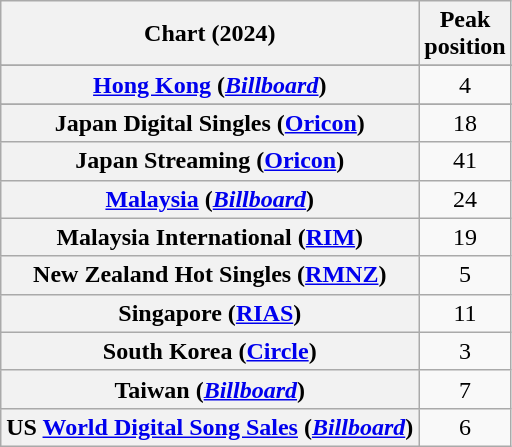<table class="wikitable sortable plainrowheaders" style="text-align:center">
<tr>
<th scope="col">Chart (2024)</th>
<th scope="col">Peak<br>position</th>
</tr>
<tr>
</tr>
<tr>
<th scope="row"><a href='#'>Hong Kong</a> (<em><a href='#'>Billboard</a></em>)</th>
<td>4</td>
</tr>
<tr>
</tr>
<tr>
<th scope="row">Japan Digital Singles (<a href='#'>Oricon</a>)</th>
<td>18</td>
</tr>
<tr>
<th scope="row">Japan Streaming (<a href='#'>Oricon</a>)</th>
<td>41</td>
</tr>
<tr>
<th scope="row"><a href='#'>Malaysia</a> (<em><a href='#'>Billboard</a></em>)</th>
<td>24</td>
</tr>
<tr>
<th scope="row">Malaysia International (<a href='#'>RIM</a>)</th>
<td>19</td>
</tr>
<tr>
<th scope="row">New Zealand Hot Singles (<a href='#'>RMNZ</a>)</th>
<td>5</td>
</tr>
<tr>
<th scope="row">Singapore (<a href='#'>RIAS</a>)</th>
<td>11</td>
</tr>
<tr>
<th scope="row">South Korea (<a href='#'>Circle</a>)</th>
<td>3</td>
</tr>
<tr>
<th scope="row">Taiwan (<em><a href='#'>Billboard</a></em>)</th>
<td>7</td>
</tr>
<tr>
<th scope="row">US <a href='#'>World Digital Song Sales</a> (<em><a href='#'>Billboard</a></em>)</th>
<td>6</td>
</tr>
</table>
